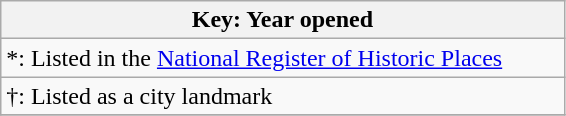<table class="wikitable">
<tr>
<th width=90%>Key: Year opened</th>
</tr>
<tr>
<td>*: Listed in the <a href='#'>National Register of Historic Places</a></td>
</tr>
<tr>
<td>†: Listed as a city landmark</td>
</tr>
<tr>
</tr>
</table>
